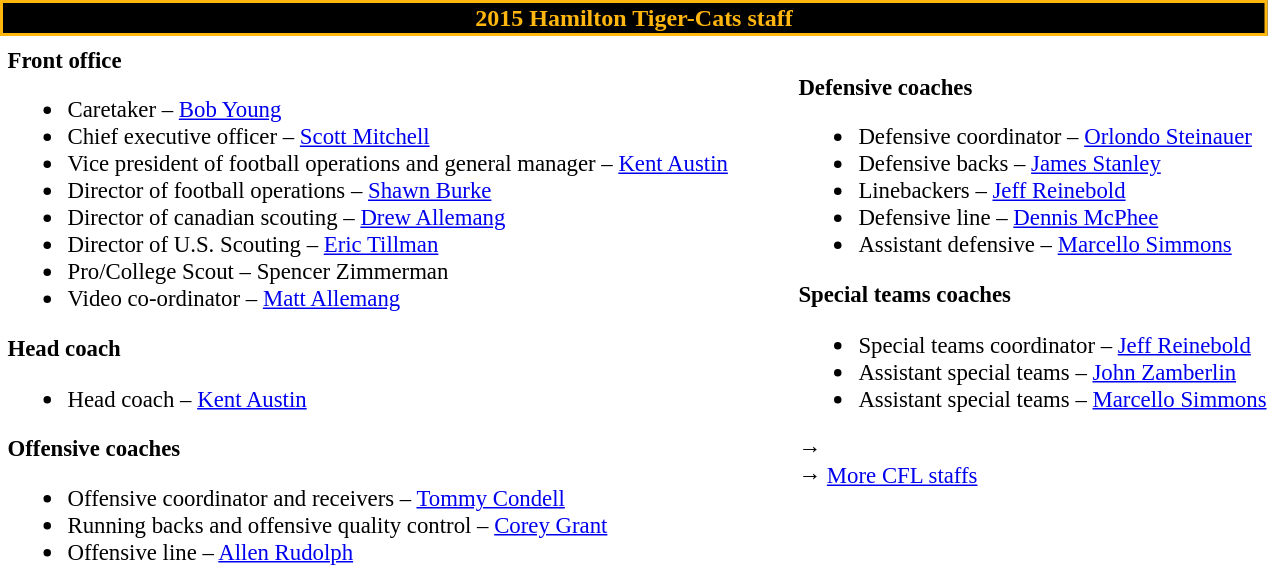<table class="toccolours" style="text-align: left;">
<tr>
<th colspan="7" style="text-align:center; background-color: black; color:#FFB60F; border:2px solid #FFB60F; text-align: center">2015 Hamilton Tiger-Cats staff</th>
</tr>
<tr>
<td colspan=7 style="text-align:right;"></td>
</tr>
<tr>
<td style="vertical-align:top;"></td>
<td style="font-size: 95%;vertical-align:top;"><strong>Front office</strong><br><ul><li>Caretaker – <a href='#'>Bob Young</a></li><li>Chief executive officer – <a href='#'>Scott Mitchell</a></li><li>Vice president of football operations and general manager – <a href='#'>Kent Austin</a></li><li>Director of football operations – <a href='#'>Shawn Burke</a></li><li>Director of canadian scouting – <a href='#'>Drew Allemang</a></li><li>Director of U.S. Scouting – <a href='#'>Eric Tillman</a></li><li>Pro/College Scout – Spencer Zimmerman</li><li>Video co-ordinator – <a href='#'>Matt Allemang</a></li></ul><strong>Head coach</strong><ul><li>Head coach – <a href='#'>Kent Austin</a></li></ul><strong>Offensive coaches</strong><ul><li>Offensive coordinator and receivers – <a href='#'>Tommy Condell</a></li><li>Running backs and offensive quality control – <a href='#'>Corey Grant</a></li><li>Offensive line – <a href='#'>Allen Rudolph</a></li></ul></td>
<td width="35"> </td>
<td style="vertical-align:top;"></td>
<td style="font-size: 95%;vertical-align:top;"><br><strong>Defensive coaches</strong><ul><li>Defensive coordinator – <a href='#'>Orlondo Steinauer</a></li><li>Defensive backs – <a href='#'>James Stanley</a></li><li>Linebackers – <a href='#'>Jeff Reinebold</a></li><li>Defensive line – <a href='#'>Dennis McPhee</a></li><li>Assistant defensive – <a href='#'>Marcello Simmons</a></li></ul><strong>Special teams coaches</strong><ul><li>Special teams coordinator – <a href='#'>Jeff Reinebold</a></li><li>Assistant special teams – <a href='#'>John Zamberlin</a></li><li>Assistant special teams – <a href='#'>Marcello Simmons</a></li></ul>→ <span></span><br>
→ <a href='#'>More CFL staffs</a></td>
</tr>
</table>
